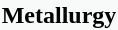<table align=center>
<tr>
<th style="color: #black; background-color: #f8fafa; font-size: 100%" align="center" colspan="2">Metallurgy</th>
</tr>
<tr>
<td></td>
</tr>
</table>
